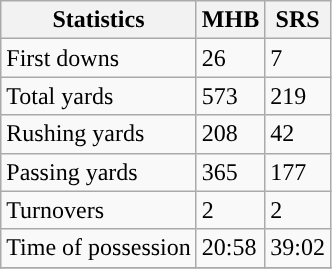<table class="wikitable" style="float: left;">
<tr>
<th>Statistics</th>
<th>MHB</th>
<th>SRS</th>
</tr>
<tr>
<td>First downs</td>
<td>26</td>
<td>7</td>
</tr>
<tr>
<td>Total yards</td>
<td>573</td>
<td>219</td>
</tr>
<tr>
<td>Rushing yards</td>
<td>208</td>
<td>42</td>
</tr>
<tr>
<td>Passing yards</td>
<td>365</td>
<td>177</td>
</tr>
<tr>
<td>Turnovers</td>
<td>2</td>
<td>2</td>
</tr>
<tr>
<td>Time of possession</td>
<td>20:58</td>
<td>39:02</td>
</tr>
<tr>
</tr>
</table>
